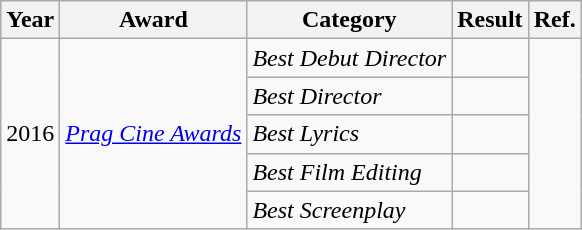<table class="wikitable sortable">
<tr>
<th>Year</th>
<th>Award</th>
<th>Category</th>
<th>Result</th>
<th>Ref.</th>
</tr>
<tr>
<td rowspan="5">2016</td>
<td rowspan="9"><em><a href='#'>Prag Cine Awards</a></em></td>
<td><em>Best Debut Director</em></td>
<td></td>
<td rowspan="5"></td>
</tr>
<tr>
<td><em>Best Director</em></td>
<td></td>
</tr>
<tr>
<td><em>Best Lyrics</em></td>
<td></td>
</tr>
<tr>
<td><em>Best Film Editing</em></td>
<td></td>
</tr>
<tr>
<td><em>Best Screenplay</em></td>
<td></td>
</tr>
</table>
